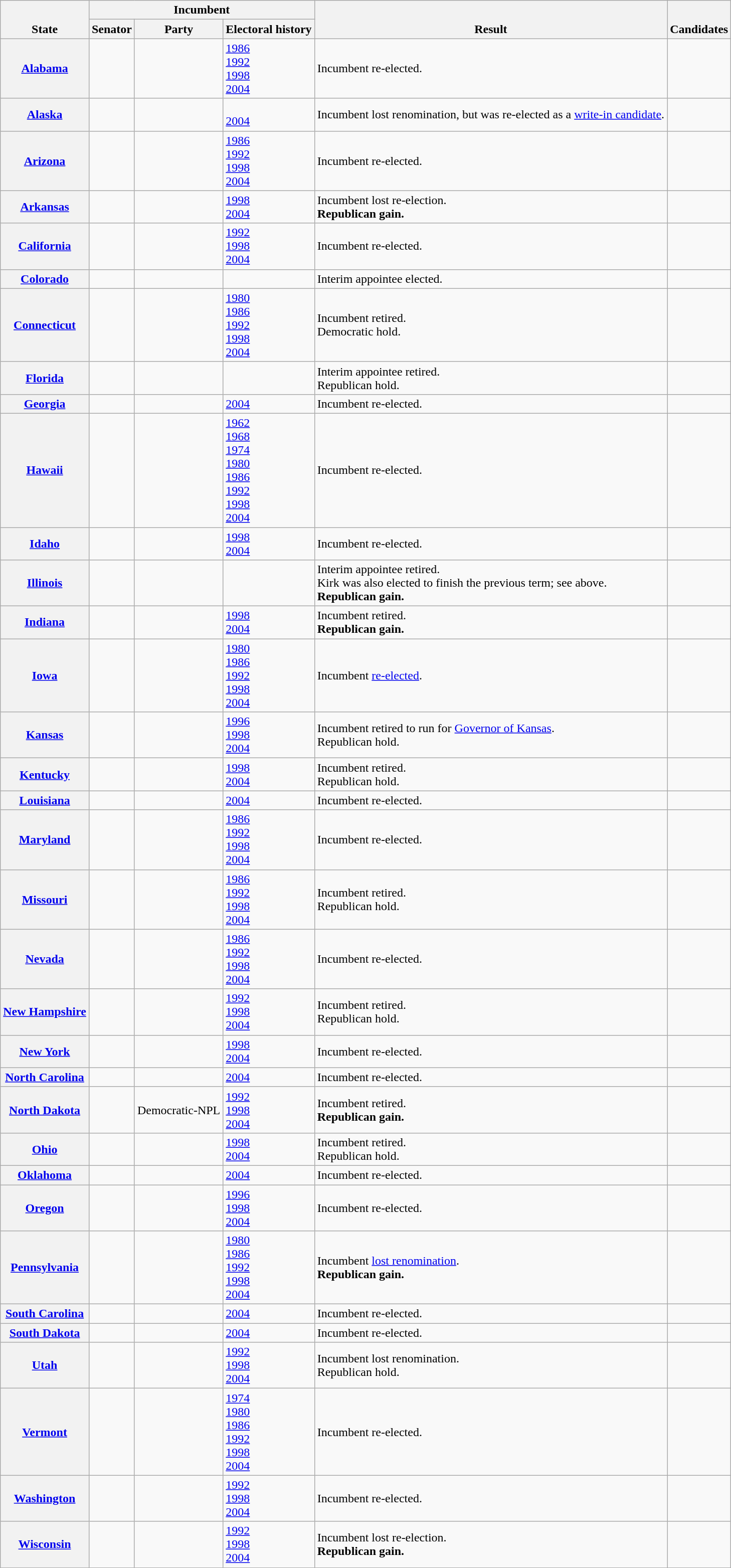<table class="wikitable sortable">
<tr valign=bottom>
<th rowspan=2>State</th>
<th colspan=3>Incumbent</th>
<th rowspan=2>Result</th>
<th rowspan=2 class=unsortable>Candidates</th>
</tr>
<tr>
<th>Senator</th>
<th>Party</th>
<th>Electoral history</th>
</tr>
<tr>
<th><a href='#'>Alabama</a></th>
<td></td>
<td></td>
<td nowrap><a href='#'>1986</a><br><a href='#'>1992</a><br><a href='#'>1998</a><br><a href='#'>2004</a></td>
<td>Incumbent re-elected.</td>
<td nowrap></td>
</tr>
<tr>
<th><a href='#'>Alaska</a></th>
<td></td>
<td></td>
<td nowrap><br><a href='#'>2004</a></td>
<td>Incumbent lost renomination, but was re-elected as a <a href='#'>write-in candidate</a>.</td>
<td nowrap></td>
</tr>
<tr>
<th><a href='#'>Arizona</a></th>
<td></td>
<td></td>
<td nowrap><a href='#'>1986</a><br><a href='#'>1992</a><br><a href='#'>1998</a><br><a href='#'>2004</a></td>
<td>Incumbent re-elected.</td>
<td nowrap></td>
</tr>
<tr>
<th><a href='#'>Arkansas</a></th>
<td></td>
<td></td>
<td nowrap><a href='#'>1998</a><br><a href='#'>2004</a></td>
<td>Incumbent lost re-election.<br><strong>Republican gain.</strong></td>
<td nowrap></td>
</tr>
<tr>
<th><a href='#'>California</a></th>
<td></td>
<td></td>
<td nowrap><a href='#'>1992</a><br><a href='#'>1998</a><br><a href='#'>2004</a></td>
<td>Incumbent re-elected.</td>
<td nowrap></td>
</tr>
<tr>
<th><a href='#'>Colorado</a></th>
<td></td>
<td></td>
<td nowrap></td>
<td>Interim appointee elected.</td>
<td nowrap></td>
</tr>
<tr>
<th><a href='#'>Connecticut</a></th>
<td></td>
<td></td>
<td nowrap><a href='#'>1980</a><br><a href='#'>1986</a><br><a href='#'>1992</a><br><a href='#'>1998</a><br><a href='#'>2004</a></td>
<td>Incumbent retired.<br>Democratic hold.</td>
<td nowrap></td>
</tr>
<tr>
<th><a href='#'>Florida</a></th>
<td></td>
<td></td>
<td></td>
<td>Interim appointee retired.<br>Republican hold.</td>
<td nowrap></td>
</tr>
<tr>
<th><a href='#'>Georgia</a></th>
<td></td>
<td></td>
<td nowrap><a href='#'>2004</a></td>
<td>Incumbent re-elected.</td>
<td nowrap></td>
</tr>
<tr>
<th><a href='#'>Hawaii</a></th>
<td></td>
<td></td>
<td nowrap><a href='#'>1962</a><br><a href='#'>1968</a><br><a href='#'>1974</a><br><a href='#'>1980</a><br><a href='#'>1986</a><br><a href='#'>1992</a><br><a href='#'>1998</a><br><a href='#'>2004</a></td>
<td>Incumbent re-elected.</td>
<td nowrap></td>
</tr>
<tr>
<th><a href='#'>Idaho</a></th>
<td></td>
<td></td>
<td nowrap><a href='#'>1998</a><br><a href='#'>2004</a></td>
<td>Incumbent re-elected.</td>
<td nowrap></td>
</tr>
<tr>
<th><a href='#'>Illinois</a></th>
<td></td>
<td></td>
<td></td>
<td>Interim appointee retired.<br>Kirk was also elected to finish the previous term; see above.<br><strong>Republican gain.</strong></td>
<td nowrap></td>
</tr>
<tr>
<th><a href='#'>Indiana</a></th>
<td></td>
<td></td>
<td nowrap><a href='#'>1998</a><br><a href='#'>2004</a></td>
<td>Incumbent retired.<br><strong>Republican gain.</strong></td>
<td nowrap></td>
</tr>
<tr>
<th><a href='#'>Iowa</a></th>
<td></td>
<td></td>
<td nowrap><a href='#'>1980</a><br><a href='#'>1986</a><br><a href='#'>1992</a><br><a href='#'>1998</a><br><a href='#'>2004</a></td>
<td>Incumbent <a href='#'>re-elected</a>.</td>
<td nowrap></td>
</tr>
<tr>
<th><a href='#'>Kansas</a></th>
<td></td>
<td></td>
<td nowrap><a href='#'>1996 </a><br><a href='#'>1998</a><br><a href='#'>2004</a></td>
<td>Incumbent retired to run for <a href='#'>Governor of Kansas</a>.<br>Republican hold.</td>
<td nowrap></td>
</tr>
<tr>
<th><a href='#'>Kentucky</a></th>
<td></td>
<td></td>
<td nowrap><a href='#'>1998</a><br><a href='#'>2004</a></td>
<td>Incumbent retired.<br>Republican hold.</td>
<td nowrap></td>
</tr>
<tr>
<th><a href='#'>Louisiana</a></th>
<td></td>
<td></td>
<td nowrap><a href='#'>2004</a></td>
<td>Incumbent re-elected.</td>
<td nowrap></td>
</tr>
<tr>
<th><a href='#'>Maryland</a></th>
<td></td>
<td></td>
<td nowrap><a href='#'>1986</a><br><a href='#'>1992</a><br><a href='#'>1998</a><br><a href='#'>2004</a></td>
<td>Incumbent re-elected.</td>
<td nowrap></td>
</tr>
<tr>
<th><a href='#'>Missouri</a></th>
<td></td>
<td></td>
<td nowrap><a href='#'>1986</a><br><a href='#'>1992</a><br><a href='#'>1998</a><br><a href='#'>2004</a></td>
<td>Incumbent retired.<br>Republican hold.</td>
<td nowrap></td>
</tr>
<tr>
<th><a href='#'>Nevada</a></th>
<td></td>
<td></td>
<td nowrap><a href='#'>1986</a><br><a href='#'>1992</a><br><a href='#'>1998</a><br><a href='#'>2004</a></td>
<td>Incumbent re-elected.</td>
<td nowrap></td>
</tr>
<tr>
<th><a href='#'>New Hampshire</a></th>
<td></td>
<td></td>
<td nowrap><a href='#'>1992</a><br><a href='#'>1998</a><br><a href='#'>2004</a></td>
<td>Incumbent retired.<br>Republican hold.</td>
<td nowrap></td>
</tr>
<tr>
<th><a href='#'>New York</a></th>
<td></td>
<td></td>
<td nowrap><a href='#'>1998</a><br><a href='#'>2004</a></td>
<td>Incumbent re-elected.</td>
<td nowrap></td>
</tr>
<tr>
<th><a href='#'>North Carolina</a></th>
<td></td>
<td></td>
<td nowrap><a href='#'>2004</a></td>
<td>Incumbent re-elected.</td>
<td nowrap></td>
</tr>
<tr>
<th><a href='#'>North Dakota</a></th>
<td></td>
<td>Democratic-NPL</td>
<td nowrap><a href='#'>1992</a><br><a href='#'>1998</a><br><a href='#'>2004</a></td>
<td>Incumbent retired.<br><strong>Republican gain.</strong></td>
<td nowrap></td>
</tr>
<tr>
<th><a href='#'>Ohio</a></th>
<td></td>
<td></td>
<td nowrap><a href='#'>1998</a><br><a href='#'>2004</a></td>
<td>Incumbent retired.<br>Republican hold.</td>
<td nowrap></td>
</tr>
<tr>
<th><a href='#'>Oklahoma</a></th>
<td></td>
<td></td>
<td nowrap><a href='#'>2004</a></td>
<td>Incumbent re-elected.</td>
<td nowrap></td>
</tr>
<tr>
<th><a href='#'>Oregon</a></th>
<td></td>
<td></td>
<td nowrap><a href='#'>1996 </a><br><a href='#'>1998</a><br><a href='#'>2004</a></td>
<td>Incumbent re-elected.</td>
<td nowrap></td>
</tr>
<tr>
<th><a href='#'>Pennsylvania</a></th>
<td></td>
<td></td>
<td nowrap><a href='#'>1980</a><br><a href='#'>1986</a><br><a href='#'>1992</a><br><a href='#'>1998</a><br><a href='#'>2004</a></td>
<td>Incumbent <a href='#'>lost renomination</a>.<br><strong>Republican gain.</strong></td>
<td nowrap></td>
</tr>
<tr>
<th><a href='#'>South Carolina</a></th>
<td></td>
<td></td>
<td nowrap><a href='#'>2004</a></td>
<td>Incumbent re-elected.</td>
<td nowrap></td>
</tr>
<tr>
<th><a href='#'>South Dakota</a></th>
<td></td>
<td></td>
<td nowrap><a href='#'>2004</a></td>
<td>Incumbent re-elected.</td>
<td nowrap></td>
</tr>
<tr>
<th><a href='#'>Utah</a></th>
<td></td>
<td></td>
<td nowrap><a href='#'>1992</a><br><a href='#'>1998</a><br><a href='#'>2004</a></td>
<td>Incumbent lost renomination.<br>Republican hold.</td>
<td nowrap></td>
</tr>
<tr>
<th><a href='#'>Vermont</a></th>
<td></td>
<td></td>
<td nowrap><a href='#'>1974</a><br><a href='#'>1980</a><br><a href='#'>1986</a><br><a href='#'>1992</a><br><a href='#'>1998</a><br><a href='#'>2004</a></td>
<td>Incumbent re-elected.</td>
<td nowrap></td>
</tr>
<tr>
<th><a href='#'>Washington</a></th>
<td></td>
<td></td>
<td nowrap><a href='#'>1992</a><br><a href='#'>1998</a><br><a href='#'>2004</a></td>
<td>Incumbent re-elected.</td>
<td nowrap></td>
</tr>
<tr>
<th><a href='#'>Wisconsin</a></th>
<td></td>
<td></td>
<td nowrap><a href='#'>1992</a><br><a href='#'>1998</a><br><a href='#'>2004</a></td>
<td>Incumbent lost re-election.<br><strong>Republican gain.</strong></td>
<td nowrap></td>
</tr>
</table>
